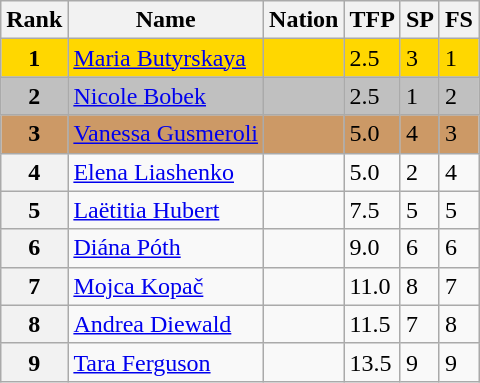<table class="wikitable">
<tr>
<th>Rank</th>
<th>Name</th>
<th>Nation</th>
<th>TFP</th>
<th>SP</th>
<th>FS</th>
</tr>
<tr bgcolor="gold">
<td align="center"><strong>1</strong></td>
<td><a href='#'>Maria Butyrskaya</a></td>
<td></td>
<td>2.5</td>
<td>3</td>
<td>1</td>
</tr>
<tr bgcolor="silver">
<td align="center"><strong>2</strong></td>
<td><a href='#'>Nicole Bobek</a></td>
<td></td>
<td>2.5</td>
<td>1</td>
<td>2</td>
</tr>
<tr bgcolor="cc9966">
<td align="center"><strong>3</strong></td>
<td><a href='#'>Vanessa Gusmeroli</a></td>
<td></td>
<td>5.0</td>
<td>4</td>
<td>3</td>
</tr>
<tr>
<th>4</th>
<td><a href='#'>Elena Liashenko</a></td>
<td></td>
<td>5.0</td>
<td>2</td>
<td>4</td>
</tr>
<tr>
<th>5</th>
<td><a href='#'>Laëtitia Hubert</a></td>
<td></td>
<td>7.5</td>
<td>5</td>
<td>5</td>
</tr>
<tr>
<th>6</th>
<td><a href='#'>Diána Póth</a></td>
<td></td>
<td>9.0</td>
<td>6</td>
<td>6</td>
</tr>
<tr>
<th>7</th>
<td><a href='#'>Mojca Kopač</a></td>
<td></td>
<td>11.0</td>
<td>8</td>
<td>7</td>
</tr>
<tr>
<th>8</th>
<td><a href='#'>Andrea Diewald</a></td>
<td></td>
<td>11.5</td>
<td>7</td>
<td>8</td>
</tr>
<tr>
<th>9</th>
<td><a href='#'>Tara Ferguson</a></td>
<td></td>
<td>13.5</td>
<td>9</td>
<td>9</td>
</tr>
</table>
